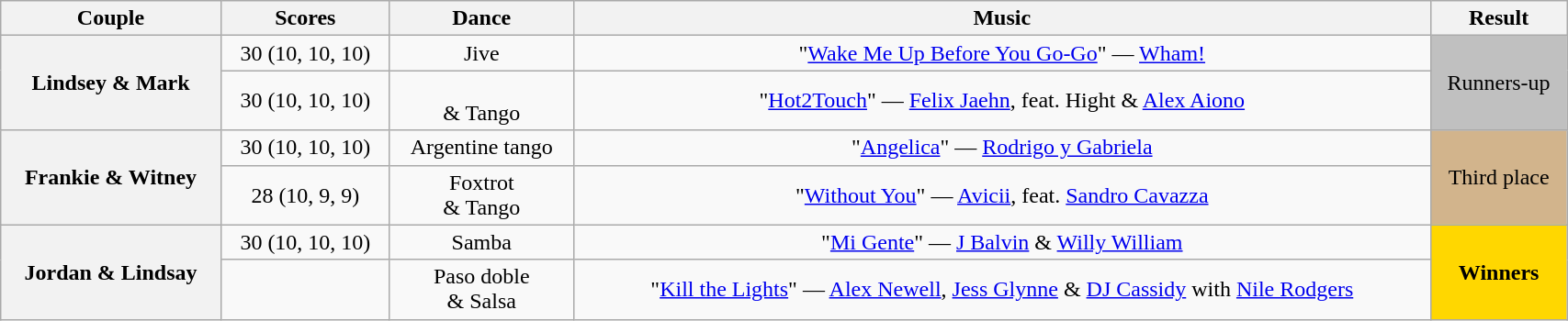<table class="wikitable sortable" style="text-align:center; width:90%">
<tr>
<th scope="col">Couple</th>
<th scope="col">Scores</th>
<th scope="col" class="unsortable">Dance</th>
<th scope="col" class="unsortable">Music</th>
<th scope="col" class="unsortable">Result</th>
</tr>
<tr>
<th scope="row" rowspan=2>Lindsey & Mark</th>
<td>30 (10, 10, 10)</td>
<td>Jive</td>
<td>"<a href='#'>Wake Me Up Before You Go-Go</a>" — <a href='#'>Wham!</a></td>
<td bgcolor=silver rowspan=2>Runners-up</td>
</tr>
<tr>
<td>30 (10, 10, 10)</td>
<td><br>& Tango</td>
<td>"<a href='#'>Hot2Touch</a>" — <a href='#'>Felix Jaehn</a>, feat. Hight & <a href='#'>Alex Aiono</a></td>
</tr>
<tr>
<th scope="row" rowspan=2>Frankie & Witney</th>
<td>30 (10, 10, 10)</td>
<td>Argentine tango</td>
<td>"<a href='#'>Angelica</a>" — <a href='#'>Rodrigo y Gabriela</a></td>
<td bgcolor=tan rowspan=2>Third place</td>
</tr>
<tr>
<td>28 (10, 9, 9)</td>
<td>Foxtrot<br>& Tango</td>
<td>"<a href='#'>Without You</a>" — <a href='#'>Avicii</a>, feat. <a href='#'>Sandro Cavazza</a></td>
</tr>
<tr>
<th scope="row" rowspan=2>Jordan & Lindsay</th>
<td>30 (10, 10, 10)</td>
<td>Samba</td>
<td>"<a href='#'>Mi Gente</a>" — <a href='#'>J Balvin</a> & <a href='#'>Willy William</a></td>
<td bgcolor=gold rowspan=2><strong>Winners</strong></td>
</tr>
<tr>
<td></td>
<td>Paso doble<br>& Salsa</td>
<td>"<a href='#'>Kill the Lights</a>" — <a href='#'>Alex Newell</a>, <a href='#'>Jess Glynne</a> & <a href='#'>DJ Cassidy</a> with <a href='#'>Nile Rodgers</a></td>
</tr>
</table>
